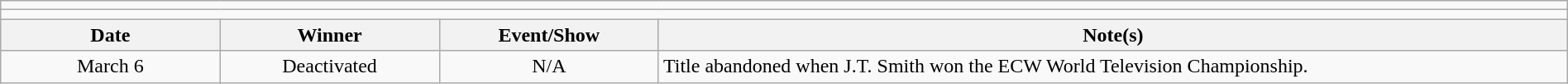<table class="wikitable" style="text-align:center; width:100%;">
<tr>
<td colspan="5"></td>
</tr>
<tr>
<td colspan="5"><strong></strong></td>
</tr>
<tr>
<th width=14%>Date</th>
<th width=14%>Winner</th>
<th width=14%>Event/Show</th>
<th width=58%>Note(s)</th>
</tr>
<tr>
<td>March 6</td>
<td>Deactivated</td>
<td>N/A</td>
<td align=left>Title abandoned when J.T. Smith won the ECW World Television Championship.</td>
</tr>
</table>
